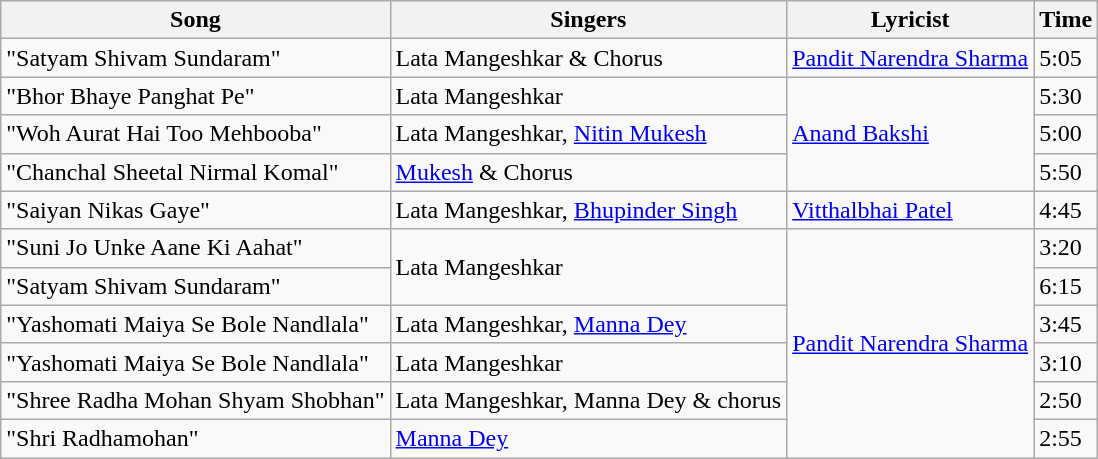<table class="wikitable">
<tr>
<th>Song</th>
<th>Singers</th>
<th>Lyricist</th>
<th>Time</th>
</tr>
<tr>
<td>"Satyam Shivam Sundaram"</td>
<td>Lata Mangeshkar & Chorus</td>
<td><a href='#'>Pandit Narendra Sharma</a></td>
<td>5:05</td>
</tr>
<tr>
<td>"Bhor Bhaye Panghat Pe"</td>
<td>Lata Mangeshkar</td>
<td rowspan="3"><a href='#'>Anand Bakshi</a></td>
<td>5:30</td>
</tr>
<tr>
<td>"Woh Aurat Hai Too Mehbooba"</td>
<td>Lata Mangeshkar, <a href='#'>Nitin Mukesh</a></td>
<td>5:00</td>
</tr>
<tr>
<td>"Chanchal Sheetal Nirmal Komal"</td>
<td><a href='#'>Mukesh</a> & Chorus</td>
<td>5:50</td>
</tr>
<tr>
<td>"Saiyan Nikas Gaye"</td>
<td>Lata Mangeshkar, <a href='#'>Bhupinder Singh</a></td>
<td><a href='#'>Vitthalbhai Patel</a></td>
<td>4:45</td>
</tr>
<tr>
<td>"Suni Jo Unke Aane Ki Aahat"</td>
<td rowspan="2">Lata Mangeshkar</td>
<td rowspan="6"><a href='#'>Pandit Narendra Sharma</a></td>
<td>3:20</td>
</tr>
<tr>
<td>"Satyam Shivam Sundaram"</td>
<td>6:15</td>
</tr>
<tr>
<td>"Yashomati Maiya Se Bole Nandlala"</td>
<td>Lata Mangeshkar, <a href='#'>Manna Dey</a></td>
<td>3:45</td>
</tr>
<tr>
<td>"Yashomati Maiya Se Bole Nandlala"</td>
<td>Lata Mangeshkar</td>
<td>3:10</td>
</tr>
<tr>
<td>"Shree Radha Mohan Shyam Shobhan"</td>
<td>Lata Mangeshkar, Manna Dey & chorus</td>
<td>2:50</td>
</tr>
<tr>
<td>"Shri Radhamohan"</td>
<td><a href='#'>Manna Dey</a></td>
<td>2:55</td>
</tr>
</table>
